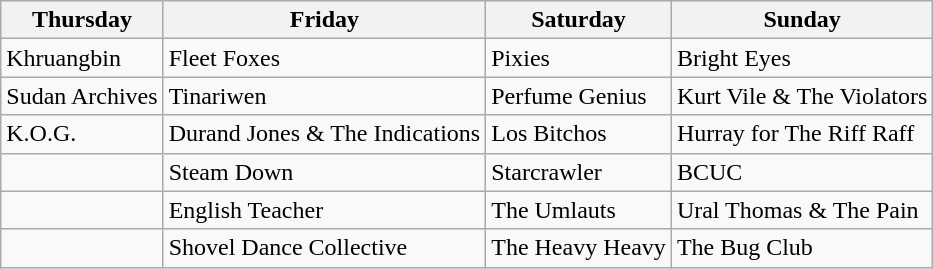<table class="wikitable">
<tr>
<th>Thursday</th>
<th>Friday</th>
<th>Saturday</th>
<th>Sunday</th>
</tr>
<tr>
<td>Khruangbin</td>
<td>Fleet Foxes</td>
<td>Pixies</td>
<td>Bright Eyes</td>
</tr>
<tr>
<td>Sudan Archives</td>
<td>Tinariwen</td>
<td>Perfume Genius</td>
<td>Kurt Vile & The Violators</td>
</tr>
<tr>
<td>K.O.G.</td>
<td>Durand Jones & The Indications</td>
<td>Los Bitchos</td>
<td>Hurray for The Riff Raff</td>
</tr>
<tr>
<td></td>
<td>Steam Down</td>
<td>Starcrawler</td>
<td>BCUC</td>
</tr>
<tr>
<td></td>
<td>English Teacher</td>
<td>The Umlauts</td>
<td>Ural Thomas & The Pain</td>
</tr>
<tr>
<td></td>
<td>Shovel Dance Collective</td>
<td>The Heavy Heavy</td>
<td>The Bug Club</td>
</tr>
</table>
